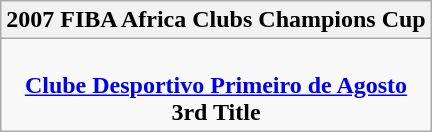<table class=wikitable style="text-align:center; margin:auto">
<tr>
<th>2007 FIBA Africa Clubs Champions Cup</th>
</tr>
<tr>
<td><br><strong><a href='#'>Clube Desportivo Primeiro de Agosto</a></strong><br><strong>3rd Title</strong></td>
</tr>
</table>
